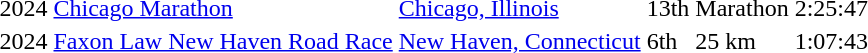<table>
<tr>
<td>2024</td>
<td><a href='#'>Chicago Marathon</a></td>
<td><a href='#'>Chicago, Illinois</a></td>
<td>13th</td>
<td>Marathon</td>
<td>2:25:47</td>
</tr>
<tr>
<td>2024</td>
<td><a href='#'>Faxon Law New Haven Road Race</a></td>
<td><a href='#'>New Haven, Connecticut</a></td>
<td>6th</td>
<td>25 km</td>
<td>1:07:43</td>
</tr>
<tr>
</tr>
</table>
